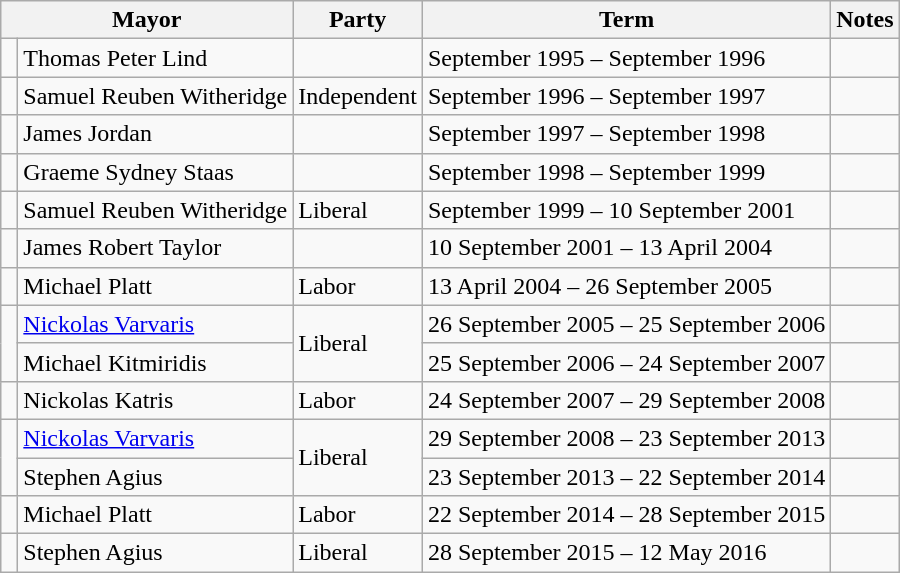<table class="wikitable">
<tr>
<th colspan="2">Mayor</th>
<th>Party</th>
<th>Term</th>
<th>Notes</th>
</tr>
<tr>
<td></td>
<td>Thomas Peter Lind</td>
<td></td>
<td>September 1995 – September 1996</td>
<td></td>
</tr>
<tr>
<td> </td>
<td>Samuel Reuben Witheridge</td>
<td>Independent</td>
<td>September 1996 – September 1997</td>
<td></td>
</tr>
<tr>
<td></td>
<td>James Jordan</td>
<td></td>
<td>September 1997 – September 1998</td>
<td></td>
</tr>
<tr>
<td></td>
<td>Graeme Sydney Staas</td>
<td></td>
<td>September 1998 – September 1999</td>
<td></td>
</tr>
<tr>
<td> </td>
<td>Samuel Reuben Witheridge</td>
<td>Liberal</td>
<td>September 1999 – 10 September 2001</td>
<td></td>
</tr>
<tr>
<td></td>
<td>James Robert Taylor</td>
<td></td>
<td>10 September 2001 – 13 April 2004</td>
<td></td>
</tr>
<tr>
<td> </td>
<td>Michael Platt</td>
<td>Labor</td>
<td>13 April 2004 – 26 September 2005</td>
<td></td>
</tr>
<tr>
<td rowspan=2 > </td>
<td><a href='#'>Nickolas Varvaris</a></td>
<td rowspan=2>Liberal</td>
<td>26 September 2005 – 25 September 2006</td>
<td></td>
</tr>
<tr>
<td>Michael Kitmiridis</td>
<td>25 September 2006 – 24 September 2007</td>
<td></td>
</tr>
<tr>
<td> </td>
<td>Nickolas Katris</td>
<td>Labor</td>
<td>24 September 2007 – 29 September 2008</td>
<td></td>
</tr>
<tr>
<td rowspan=2 > </td>
<td><a href='#'>Nickolas Varvaris</a></td>
<td rowspan=2>Liberal</td>
<td>29 September 2008 – 23 September 2013</td>
<td></td>
</tr>
<tr>
<td>Stephen Agius</td>
<td>23 September 2013 – 22 September 2014</td>
<td></td>
</tr>
<tr>
<td> </td>
<td>Michael Platt</td>
<td>Labor</td>
<td>22 September 2014 – 28 September 2015</td>
<td></td>
</tr>
<tr>
<td> </td>
<td>Stephen Agius</td>
<td>Liberal</td>
<td>28 September 2015 – 12 May 2016</td>
<td></td>
</tr>
</table>
